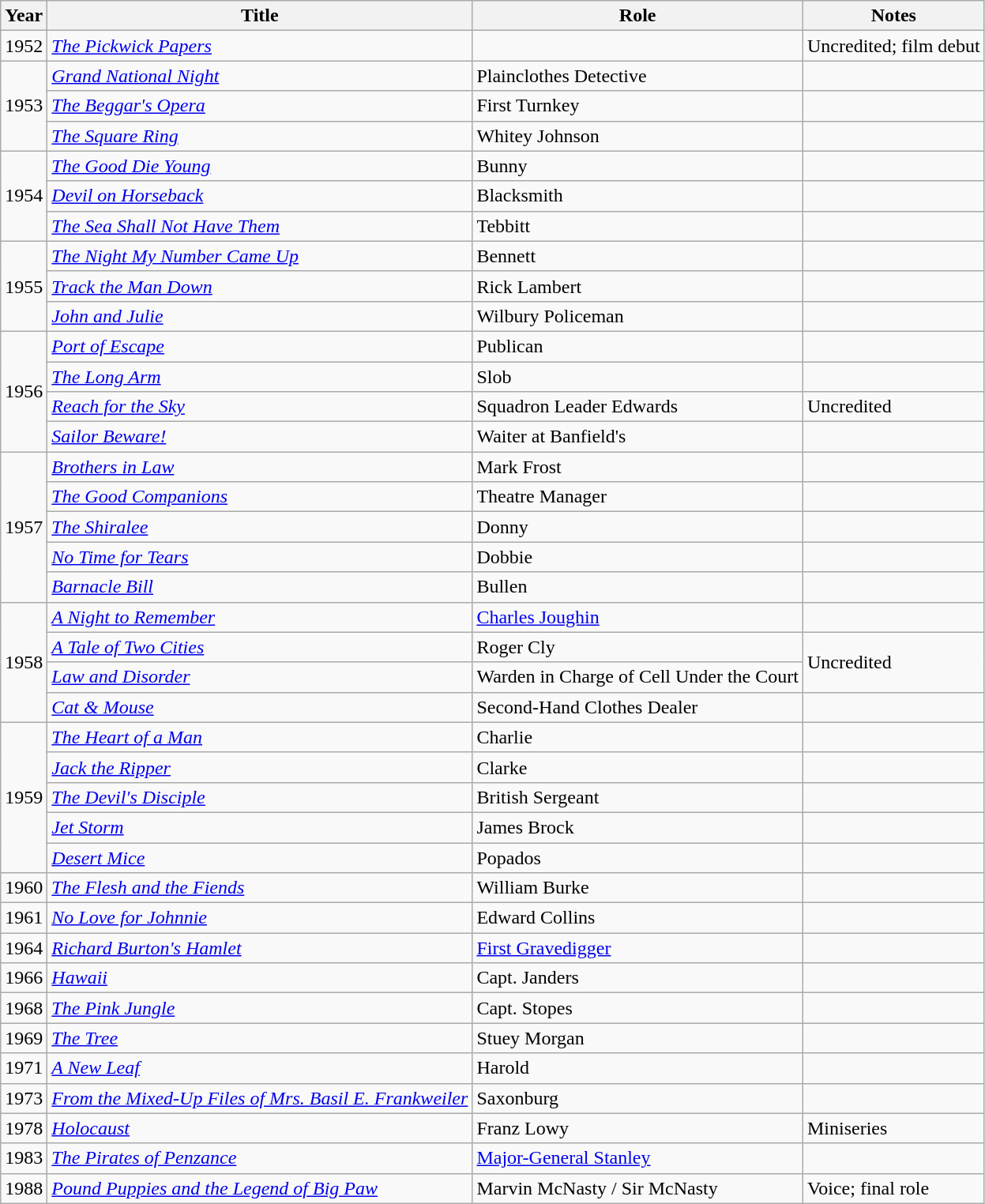<table class="wikitable">
<tr>
<th>Year</th>
<th>Title</th>
<th>Role</th>
<th>Notes</th>
</tr>
<tr>
<td>1952</td>
<td><em><a href='#'>The Pickwick Papers</a></em></td>
<td></td>
<td>Uncredited; film debut</td>
</tr>
<tr>
<td rowspan="3">1953</td>
<td><em><a href='#'>Grand National Night</a></em></td>
<td>Plainclothes Detective</td>
<td></td>
</tr>
<tr>
<td><em><a href='#'>The Beggar's Opera</a></em></td>
<td>First Turnkey</td>
<td></td>
</tr>
<tr>
<td><em><a href='#'>The Square Ring</a></em></td>
<td>Whitey Johnson</td>
<td></td>
</tr>
<tr>
<td rowspan="3">1954</td>
<td><em><a href='#'>The Good Die Young</a></em></td>
<td>Bunny</td>
<td></td>
</tr>
<tr>
<td><em><a href='#'>Devil on Horseback</a></em></td>
<td>Blacksmith</td>
<td></td>
</tr>
<tr>
<td><em><a href='#'>The Sea Shall Not Have Them</a></em></td>
<td>Tebbitt</td>
<td></td>
</tr>
<tr>
<td rowspan="3">1955</td>
<td><em><a href='#'>The Night My Number Came Up</a></em></td>
<td>Bennett</td>
<td></td>
</tr>
<tr>
<td><em><a href='#'>Track the Man Down</a></em></td>
<td>Rick Lambert</td>
<td></td>
</tr>
<tr>
<td><em><a href='#'>John and Julie</a></em></td>
<td>Wilbury Policeman</td>
<td></td>
</tr>
<tr>
<td rowspan="4">1956</td>
<td><em><a href='#'>Port of Escape</a></em></td>
<td>Publican</td>
<td></td>
</tr>
<tr>
<td><em><a href='#'>The Long Arm</a></em></td>
<td>Slob</td>
<td></td>
</tr>
<tr>
<td><em><a href='#'>Reach for the Sky</a></em></td>
<td>Squadron Leader Edwards</td>
<td>Uncredited</td>
</tr>
<tr>
<td><em><a href='#'>Sailor Beware!</a></em></td>
<td>Waiter at Banfield's</td>
<td></td>
</tr>
<tr>
<td rowspan="5">1957</td>
<td><em><a href='#'>Brothers in Law</a></em></td>
<td>Mark Frost</td>
<td></td>
</tr>
<tr>
<td><em><a href='#'>The Good Companions</a></em></td>
<td>Theatre Manager</td>
<td></td>
</tr>
<tr>
<td><em><a href='#'>The Shiralee</a></em></td>
<td>Donny</td>
<td></td>
</tr>
<tr>
<td><em><a href='#'>No Time for Tears</a></em></td>
<td>Dobbie</td>
<td></td>
</tr>
<tr>
<td><em><a href='#'>Barnacle Bill</a></em></td>
<td>Bullen</td>
<td></td>
</tr>
<tr>
<td rowspan="4">1958</td>
<td><em><a href='#'>A Night to Remember</a></em></td>
<td><a href='#'>Charles Joughin</a></td>
<td></td>
</tr>
<tr>
<td><em><a href='#'>A Tale of Two Cities</a></em></td>
<td>Roger Cly</td>
<td rowspan="2">Uncredited</td>
</tr>
<tr>
<td><em><a href='#'>Law and Disorder</a></em></td>
<td>Warden in Charge of Cell Under the Court</td>
</tr>
<tr>
<td><em><a href='#'>Cat & Mouse</a></em></td>
<td>Second-Hand Clothes Dealer</td>
<td></td>
</tr>
<tr>
<td rowspan="5">1959</td>
<td><em><a href='#'>The Heart of a Man</a></em></td>
<td>Charlie</td>
<td></td>
</tr>
<tr>
<td><em><a href='#'>Jack the Ripper</a></em></td>
<td>Clarke</td>
<td></td>
</tr>
<tr>
<td><em><a href='#'>The Devil's Disciple</a></em></td>
<td>British Sergeant</td>
<td></td>
</tr>
<tr>
<td><em><a href='#'>Jet Storm</a></em></td>
<td>James Brock</td>
<td></td>
</tr>
<tr>
<td><em><a href='#'>Desert Mice</a></em></td>
<td>Popados</td>
<td></td>
</tr>
<tr>
<td>1960</td>
<td><em><a href='#'>The Flesh and the Fiends</a></em></td>
<td>William Burke</td>
<td></td>
</tr>
<tr>
<td>1961</td>
<td><em><a href='#'>No Love for Johnnie</a></em></td>
<td>Edward Collins</td>
<td></td>
</tr>
<tr>
<td>1964</td>
<td><em><a href='#'>Richard Burton's Hamlet</a></em></td>
<td><a href='#'>First Gravedigger</a></td>
<td></td>
</tr>
<tr>
<td>1966</td>
<td><em><a href='#'>Hawaii</a></em></td>
<td>Capt. Janders</td>
<td></td>
</tr>
<tr>
<td>1968</td>
<td><em><a href='#'>The Pink Jungle</a></em></td>
<td>Capt. Stopes</td>
<td></td>
</tr>
<tr>
<td>1969</td>
<td><em><a href='#'>The Tree</a></em></td>
<td>Stuey Morgan</td>
<td></td>
</tr>
<tr>
<td>1971</td>
<td><em><a href='#'>A New Leaf</a></em></td>
<td>Harold</td>
<td></td>
</tr>
<tr>
<td>1973</td>
<td><em><a href='#'>From the Mixed-Up Files of Mrs. Basil E. Frankweiler</a></em></td>
<td>Saxonburg</td>
<td></td>
</tr>
<tr>
<td>1978</td>
<td><em><a href='#'>Holocaust</a></em></td>
<td>Franz Lowy</td>
<td>Miniseries</td>
</tr>
<tr>
<td>1983</td>
<td><em><a href='#'>The Pirates of Penzance</a></em></td>
<td><a href='#'>Major-General Stanley</a></td>
<td></td>
</tr>
<tr>
<td>1988</td>
<td><em><a href='#'>Pound Puppies and the Legend of Big Paw</a></em></td>
<td>Marvin McNasty / Sir McNasty</td>
<td>Voice; final role</td>
</tr>
</table>
